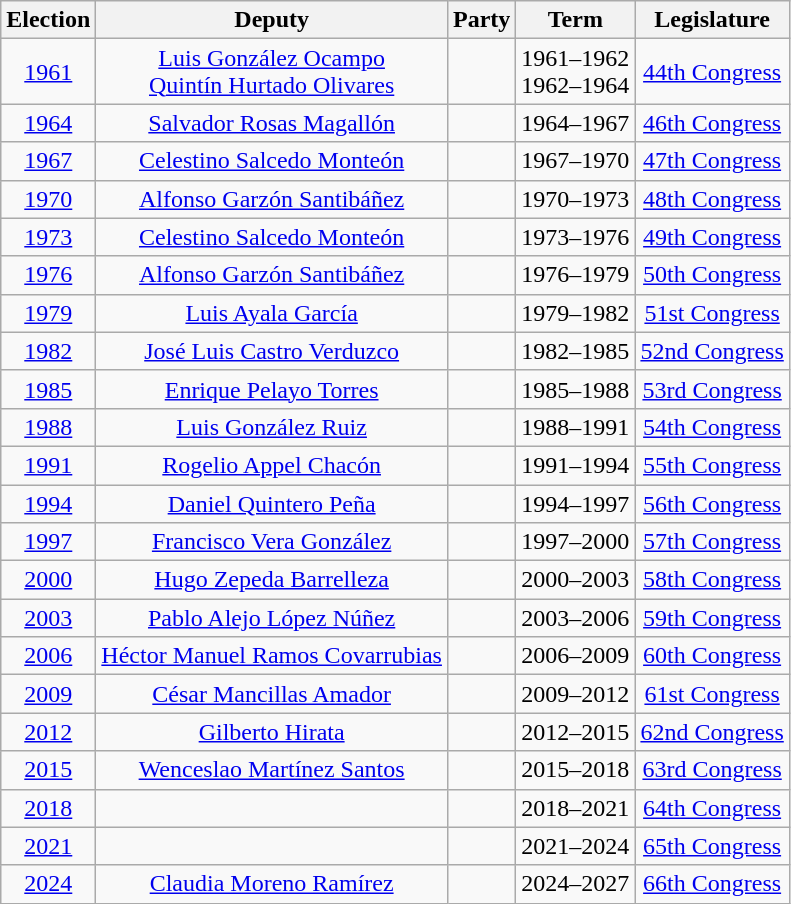<table class="wikitable sortable" style="text-align: center">
<tr>
<th>Election</th>
<th class="unsortable">Deputy</th>
<th class="unsortable">Party</th>
<th class="unsortable">Term</th>
<th class="unsortable">Legislature</th>
</tr>
<tr>
<td><a href='#'>1961</a></td>
<td><a href='#'>Luis González Ocampo</a><br><a href='#'>Quintín Hurtado Olivares</a></td>
<td></td>
<td>1961–1962<br>1962–1964</td>
<td><a href='#'>44th Congress</a></td>
</tr>
<tr>
<td><a href='#'>1964</a></td>
<td><a href='#'>Salvador Rosas Magallón</a></td>
<td></td>
<td>1964–1967</td>
<td><a href='#'>46th Congress</a></td>
</tr>
<tr>
<td><a href='#'>1967</a></td>
<td><a href='#'>Celestino Salcedo Monteón</a></td>
<td></td>
<td>1967–1970</td>
<td><a href='#'>47th Congress</a></td>
</tr>
<tr>
<td><a href='#'>1970</a></td>
<td><a href='#'>Alfonso Garzón Santibáñez</a></td>
<td></td>
<td>1970–1973</td>
<td><a href='#'>48th Congress</a></td>
</tr>
<tr>
<td><a href='#'>1973</a></td>
<td><a href='#'>Celestino Salcedo Monteón</a></td>
<td></td>
<td>1973–1976</td>
<td><a href='#'>49th Congress</a></td>
</tr>
<tr>
<td><a href='#'>1976</a></td>
<td><a href='#'>Alfonso Garzón Santibáñez</a></td>
<td></td>
<td>1976–1979</td>
<td><a href='#'>50th Congress</a></td>
</tr>
<tr>
<td><a href='#'>1979</a></td>
<td><a href='#'>Luis Ayala García</a></td>
<td></td>
<td>1979–1982</td>
<td><a href='#'>51st Congress</a></td>
</tr>
<tr>
<td><a href='#'>1982</a></td>
<td><a href='#'>José Luis Castro Verduzco</a></td>
<td></td>
<td>1982–1985</td>
<td><a href='#'>52nd Congress</a></td>
</tr>
<tr>
<td><a href='#'>1985</a></td>
<td><a href='#'>Enrique Pelayo Torres</a></td>
<td></td>
<td>1985–1988</td>
<td><a href='#'>53rd Congress</a></td>
</tr>
<tr>
<td><a href='#'>1988</a></td>
<td><a href='#'>Luis González Ruiz</a></td>
<td></td>
<td>1988–1991</td>
<td><a href='#'>54th Congress</a></td>
</tr>
<tr>
<td><a href='#'>1991</a></td>
<td><a href='#'>Rogelio Appel Chacón</a></td>
<td></td>
<td>1991–1994</td>
<td><a href='#'>55th Congress</a></td>
</tr>
<tr>
<td><a href='#'>1994</a></td>
<td><a href='#'>Daniel Quintero Peña</a></td>
<td></td>
<td>1994–1997</td>
<td><a href='#'>56th Congress</a></td>
</tr>
<tr>
<td><a href='#'>1997</a></td>
<td><a href='#'>Francisco Vera González</a></td>
<td></td>
<td>1997–2000</td>
<td><a href='#'>57th Congress</a></td>
</tr>
<tr>
<td><a href='#'>2000</a></td>
<td><a href='#'>Hugo Zepeda Barrelleza</a></td>
<td></td>
<td>2000–2003</td>
<td><a href='#'>58th Congress</a></td>
</tr>
<tr>
<td><a href='#'>2003</a></td>
<td><a href='#'>Pablo Alejo López Núñez</a></td>
<td></td>
<td>2003–2006</td>
<td><a href='#'>59th Congress</a></td>
</tr>
<tr>
<td><a href='#'>2006</a></td>
<td><a href='#'>Héctor Manuel Ramos Covarrubias</a></td>
<td></td>
<td>2006–2009</td>
<td><a href='#'>60th Congress</a></td>
</tr>
<tr>
<td><a href='#'>2009</a></td>
<td><a href='#'>César Mancillas Amador</a></td>
<td></td>
<td>2009–2012</td>
<td><a href='#'>61st Congress</a></td>
</tr>
<tr>
<td><a href='#'>2012</a></td>
<td><a href='#'>Gilberto Hirata</a></td>
<td></td>
<td>2012–2015</td>
<td><a href='#'>62nd Congress</a></td>
</tr>
<tr>
<td><a href='#'>2015</a></td>
<td><a href='#'>Wenceslao Martínez Santos</a></td>
<td></td>
<td>2015–2018</td>
<td><a href='#'>63rd Congress</a></td>
</tr>
<tr>
<td><a href='#'>2018</a></td>
<td></td>
<td></td>
<td>2018–2021</td>
<td><a href='#'>64th Congress</a></td>
</tr>
<tr>
<td><a href='#'>2021</a></td>
<td><br></td>
<td></td>
<td>2021–2024</td>
<td><a href='#'>65th Congress</a></td>
</tr>
<tr>
<td><a href='#'>2024</a></td>
<td><a href='#'>Claudia Moreno Ramírez</a></td>
<td></td>
<td>2024–2027</td>
<td><a href='#'>66th Congress</a></td>
</tr>
</table>
